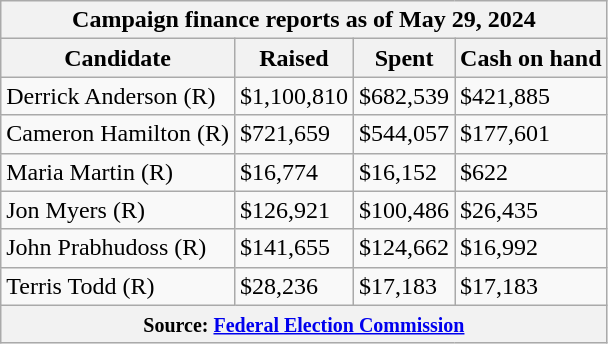<table class="wikitable sortable">
<tr>
<th colspan=4>Campaign finance reports as of May 29, 2024</th>
</tr>
<tr style="text-align:center;">
<th>Candidate</th>
<th>Raised</th>
<th>Spent</th>
<th>Cash on hand</th>
</tr>
<tr>
<td>Derrick Anderson (R)</td>
<td>$1,100,810</td>
<td>$682,539</td>
<td>$421,885</td>
</tr>
<tr>
<td>Cameron Hamilton (R)</td>
<td>$721,659</td>
<td>$544,057</td>
<td>$177,601</td>
</tr>
<tr>
<td>Maria Martin (R)</td>
<td>$16,774</td>
<td>$16,152</td>
<td>$622</td>
</tr>
<tr>
<td>Jon Myers (R)</td>
<td>$126,921</td>
<td>$100,486</td>
<td>$26,435</td>
</tr>
<tr>
<td>John Prabhudoss (R)</td>
<td>$141,655</td>
<td>$124,662</td>
<td>$16,992</td>
</tr>
<tr>
<td>Terris Todd (R)</td>
<td>$28,236</td>
<td>$17,183</td>
<td>$17,183</td>
</tr>
<tr>
<th colspan="4"><small>Source: <a href='#'>Federal Election Commission</a></small></th>
</tr>
</table>
